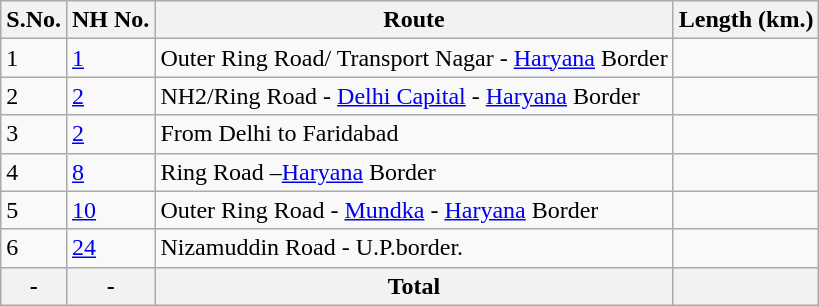<table class="wikitable">
<tr>
<th>S.No.</th>
<th>NH No.</th>
<th>Route</th>
<th>Length (km.)</th>
</tr>
<tr>
<td>1</td>
<td><a href='#'>1</a></td>
<td>Outer Ring Road/ Transport Nagar - <a href='#'>Haryana</a> Border</td>
<td></td>
</tr>
<tr>
<td>2</td>
<td><a href='#'>2</a></td>
<td>NH2/Ring Road - <a href='#'>Delhi Capital</a> - <a href='#'>Haryana</a> Border</td>
<td></td>
</tr>
<tr>
<td>3</td>
<td><a href='#'>2</a></td>
<td>From Delhi to Faridabad</td>
<td></td>
</tr>
<tr>
<td>4</td>
<td><a href='#'>8</a></td>
<td>Ring Road –<a href='#'>Haryana</a> Border</td>
<td></td>
</tr>
<tr>
<td>5</td>
<td><a href='#'>10</a></td>
<td>Outer Ring Road - <a href='#'>Mundka</a> - <a href='#'>Haryana</a> Border</td>
<td></td>
</tr>
<tr>
<td>6</td>
<td><a href='#'>24</a></td>
<td>Nizamuddin Road - U.P.border.</td>
<td></td>
</tr>
<tr>
<th>-</th>
<th>-</th>
<th>Total</th>
<th></th>
</tr>
</table>
